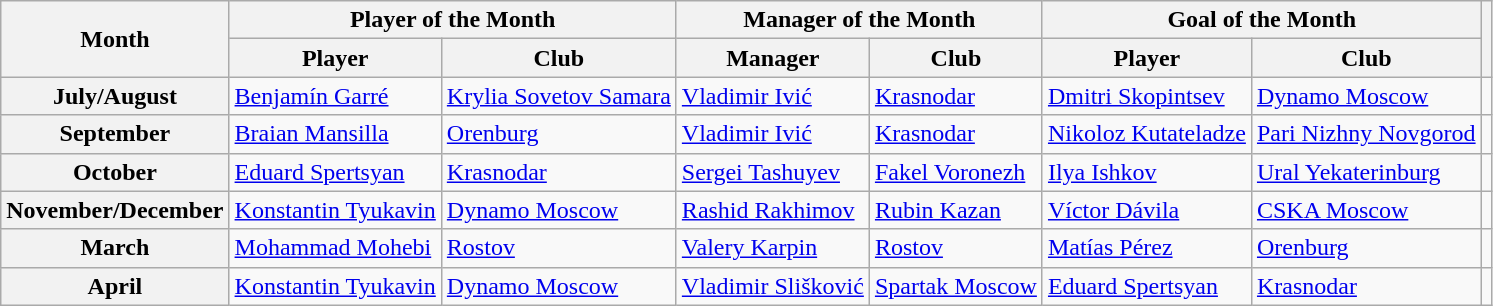<table class="wikitable">
<tr>
<th rowspan="2">Month</th>
<th colspan="2">Player of the Month</th>
<th colspan="2">Manager of the Month</th>
<th colspan="2">Goal of the Month</th>
<th rowspan="2"></th>
</tr>
<tr>
<th>Player</th>
<th>Club</th>
<th>Manager</th>
<th>Club</th>
<th>Player</th>
<th>Club</th>
</tr>
<tr>
<th>July/August</th>
<td> <a href='#'>Benjamín Garré</a></td>
<td><a href='#'>Krylia Sovetov Samara</a></td>
<td> <a href='#'>Vladimir Ivić</a></td>
<td><a href='#'>Krasnodar</a></td>
<td> <a href='#'>Dmitri Skopintsev</a></td>
<td><a href='#'>Dynamo Moscow</a></td>
<td></td>
</tr>
<tr>
<th>September</th>
<td> <a href='#'>Braian Mansilla</a></td>
<td><a href='#'>Orenburg</a></td>
<td> <a href='#'>Vladimir Ivić</a></td>
<td><a href='#'>Krasnodar</a></td>
<td> <a href='#'>Nikoloz Kutateladze</a></td>
<td><a href='#'>Pari Nizhny Novgorod</a></td>
<td></td>
</tr>
<tr>
<th>October</th>
<td> <a href='#'>Eduard Spertsyan</a></td>
<td><a href='#'>Krasnodar</a></td>
<td> <a href='#'>Sergei Tashuyev</a></td>
<td><a href='#'>Fakel Voronezh</a></td>
<td> <a href='#'>Ilya Ishkov</a></td>
<td><a href='#'>Ural Yekaterinburg</a></td>
<td></td>
</tr>
<tr>
<th>November/December</th>
<td> <a href='#'>Konstantin Tyukavin</a></td>
<td><a href='#'>Dynamo Moscow</a></td>
<td> <a href='#'>Rashid Rakhimov</a></td>
<td><a href='#'>Rubin Kazan</a></td>
<td> <a href='#'>Víctor Dávila</a></td>
<td><a href='#'>CSKA Moscow</a></td>
<td></td>
</tr>
<tr>
<th>March</th>
<td> <a href='#'>Mohammad Mohebi</a></td>
<td><a href='#'>Rostov</a></td>
<td> <a href='#'>Valery Karpin</a></td>
<td><a href='#'>Rostov</a></td>
<td> <a href='#'>Matías Pérez</a></td>
<td><a href='#'>Orenburg</a></td>
<td></td>
</tr>
<tr>
<th>April</th>
<td> <a href='#'>Konstantin Tyukavin</a></td>
<td><a href='#'>Dynamo Moscow</a></td>
<td> <a href='#'>Vladimir Slišković</a></td>
<td><a href='#'>Spartak Moscow</a></td>
<td> <a href='#'>Eduard Spertsyan</a></td>
<td><a href='#'>Krasnodar</a></td>
<td></td>
</tr>
</table>
